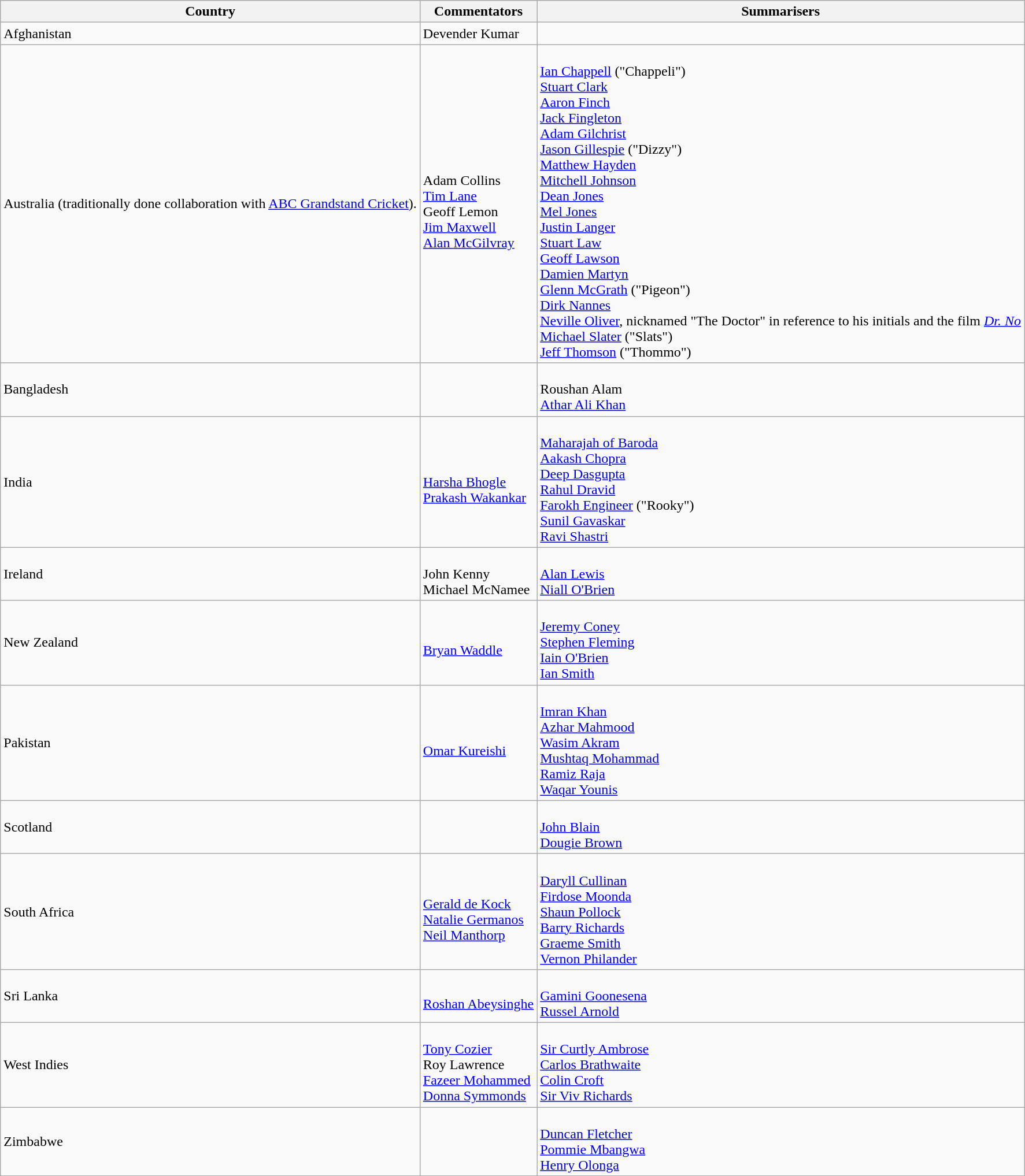<table class="wikitable sortable">
<tr>
<th>Country</th>
<th>Commentators</th>
<th>Summarisers</th>
</tr>
<tr>
<td>Afghanistan</td>
<td>Devender Kumar</td>
</tr>
<tr>
<td>Australia (traditionally done collaboration with <a href='#'>ABC Grandstand Cricket</a>).</td>
<td><br>Adam Collins<br>
<a href='#'>Tim Lane</a><br>
Geoff Lemon<br>
<a href='#'>Jim Maxwell</a><br>
<a href='#'>Alan McGilvray</a></td>
<td><br><a href='#'>Ian Chappell</a> ("Chappeli")<br>
<a href='#'>Stuart Clark</a><br>
<a href='#'>Aaron Finch</a><br>
<a href='#'>Jack Fingleton</a><br>
<a href='#'>Adam Gilchrist</a><br>
<a href='#'>Jason Gillespie</a> ("Dizzy")<br>
<a href='#'>Matthew Hayden</a><br>
<a href='#'>Mitchell Johnson</a><br>
<a href='#'>Dean Jones</a><br>
<a href='#'>Mel Jones</a><br>
<a href='#'>Justin Langer</a><br>
<a href='#'>Stuart Law</a><br>
<a href='#'>Geoff Lawson</a><br>
<a href='#'>Damien Martyn</a><br>
<a href='#'>Glenn McGrath</a> ("Pigeon")<br>
<a href='#'>Dirk Nannes</a><br>
<a href='#'>Neville Oliver</a>, nicknamed "The Doctor" in reference to his initials and the film <em><a href='#'>Dr. No</a></em><br>
<a href='#'>Michael Slater</a> ("Slats")<br>
<a href='#'>Jeff Thomson</a> ("Thommo")</td>
</tr>
<tr>
<td>Bangladesh</td>
<td></td>
<td><br>Roushan Alam<br>
<a href='#'>Athar Ali Khan</a></td>
</tr>
<tr>
<td>India</td>
<td><br><a href='#'>Harsha Bhogle</a><br>
<a href='#'>Prakash Wakankar</a></td>
<td><br><a href='#'>Maharajah of Baroda</a><br>
<a href='#'>Aakash Chopra</a><br>
<a href='#'>Deep Dasgupta</a><br>
<a href='#'>Rahul Dravid</a><br>
<a href='#'>Farokh Engineer</a> ("Rooky")<br>
<a href='#'>Sunil Gavaskar</a><br>
<a href='#'>Ravi Shastri</a></td>
</tr>
<tr>
<td>Ireland</td>
<td><br>John Kenny<br>
Michael McNamee</td>
<td><br><a href='#'>Alan Lewis</a><br>
<a href='#'>Niall O'Brien</a></td>
</tr>
<tr>
<td>New Zealand</td>
<td><br><a href='#'>Bryan Waddle</a></td>
<td><br><a href='#'>Jeremy Coney</a><br>
<a href='#'>Stephen Fleming</a><br>
<a href='#'>Iain O'Brien</a><br>
<a href='#'>Ian Smith</a></td>
</tr>
<tr>
<td>Pakistan</td>
<td><br><a href='#'>Omar Kureishi</a></td>
<td><br><a href='#'>Imran Khan</a><br>
<a href='#'>Azhar Mahmood</a><br>
<a href='#'>Wasim Akram</a><br>
<a href='#'>Mushtaq Mohammad</a><br>
<a href='#'>Ramiz Raja</a><br>
<a href='#'>Waqar Younis</a></td>
</tr>
<tr>
<td>Scotland</td>
<td></td>
<td><br><a href='#'>John Blain</a><br>
<a href='#'>Dougie Brown</a></td>
</tr>
<tr>
<td>South Africa</td>
<td><br><a href='#'>Gerald de Kock</a><br>
<a href='#'>Natalie Germanos</a><br>
<a href='#'>Neil Manthorp</a></td>
<td><br><a href='#'>Daryll Cullinan</a><br>
<a href='#'>Firdose Moonda</a><br>
<a href='#'>Shaun Pollock</a><br>
<a href='#'>Barry Richards</a><br>
<a href='#'>Graeme Smith</a><br>
<a href='#'>Vernon Philander</a></td>
</tr>
<tr>
<td>Sri Lanka</td>
<td><br><a href='#'>Roshan Abeysinghe</a></td>
<td><br><a href='#'>Gamini Goonesena</a><br>
<a href='#'>Russel Arnold</a></td>
</tr>
<tr>
<td>West Indies</td>
<td><br><a href='#'>Tony Cozier</a><br>
Roy Lawrence<br>
<a href='#'>Fazeer Mohammed</a><br>
<a href='#'>Donna Symmonds</a></td>
<td><br><a href='#'>Sir Curtly Ambrose</a><br>
<a href='#'>Carlos Brathwaite</a><br>
<a href='#'>Colin Croft</a><br>
<a href='#'>Sir Viv Richards</a></td>
</tr>
<tr>
<td>Zimbabwe</td>
<td></td>
<td><br><a href='#'>Duncan Fletcher</a><br>
<a href='#'>Pommie Mbangwa</a><br>
<a href='#'>Henry Olonga</a></td>
</tr>
</table>
